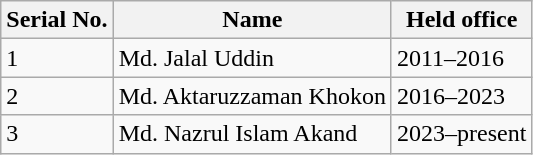<table class="wikitable">
<tr>
<th>Serial No.</th>
<th>Name</th>
<th>Held office</th>
</tr>
<tr>
<td>1</td>
<td>Md. Jalal Uddin</td>
<td>2011–2016</td>
</tr>
<tr>
<td>2</td>
<td>Md. Aktaruzzaman Khokon</td>
<td>2016–2023</td>
</tr>
<tr>
<td>3</td>
<td>Md. Nazrul Islam Akand</td>
<td>2023–present</td>
</tr>
</table>
